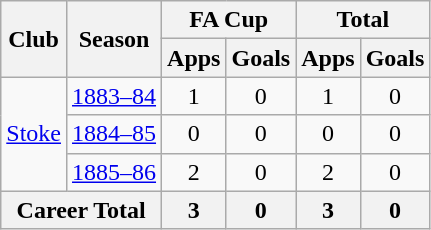<table class="wikitable" style="text-align: center;">
<tr>
<th rowspan="2">Club</th>
<th rowspan="2">Season</th>
<th colspan="2">FA Cup</th>
<th colspan="2">Total</th>
</tr>
<tr>
<th>Apps</th>
<th>Goals</th>
<th>Apps</th>
<th>Goals</th>
</tr>
<tr>
<td rowspan="3"><a href='#'>Stoke</a></td>
<td><a href='#'>1883–84</a></td>
<td>1</td>
<td>0</td>
<td>1</td>
<td>0</td>
</tr>
<tr>
<td><a href='#'>1884–85</a></td>
<td>0</td>
<td>0</td>
<td>0</td>
<td>0</td>
</tr>
<tr>
<td><a href='#'>1885–86</a></td>
<td>2</td>
<td>0</td>
<td>2</td>
<td>0</td>
</tr>
<tr>
<th colspan="2">Career Total</th>
<th>3</th>
<th>0</th>
<th>3</th>
<th>0</th>
</tr>
</table>
